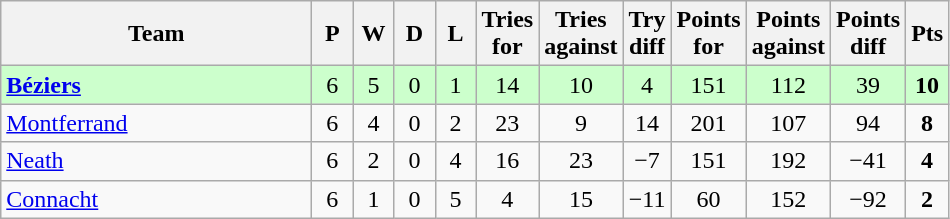<table class="wikitable" style="text-align: center;">
<tr>
<th width="200">Team</th>
<th width="20">P</th>
<th width="20">W</th>
<th width="20">D</th>
<th width="20">L</th>
<th width="20">Tries for</th>
<th width="20">Tries against</th>
<th width="20">Try diff</th>
<th width="20">Points for</th>
<th width="20">Points against</th>
<th width="25">Points diff</th>
<th width="20">Pts</th>
</tr>
<tr bgcolor="#ccffcc">
<td align="left"> <strong><a href='#'>Béziers</a></strong></td>
<td>6</td>
<td>5</td>
<td>0</td>
<td>1</td>
<td>14</td>
<td>10</td>
<td>4</td>
<td>151</td>
<td>112</td>
<td>39</td>
<td><strong>10</strong></td>
</tr>
<tr>
<td align="left"> <a href='#'>Montferrand</a></td>
<td>6</td>
<td>4</td>
<td>0</td>
<td>2</td>
<td>23</td>
<td>9</td>
<td>14</td>
<td>201</td>
<td>107</td>
<td>94</td>
<td><strong>8</strong></td>
</tr>
<tr>
<td align="left"> <a href='#'>Neath</a></td>
<td>6</td>
<td>2</td>
<td>0</td>
<td>4</td>
<td>16</td>
<td>23</td>
<td>−7</td>
<td>151</td>
<td>192</td>
<td>−41</td>
<td><strong>4</strong></td>
</tr>
<tr>
<td align="left"><a href='#'>Connacht</a></td>
<td>6</td>
<td>1</td>
<td>0</td>
<td>5</td>
<td>4</td>
<td>15</td>
<td>−11</td>
<td>60</td>
<td>152</td>
<td>−92</td>
<td><strong>2</strong></td>
</tr>
</table>
